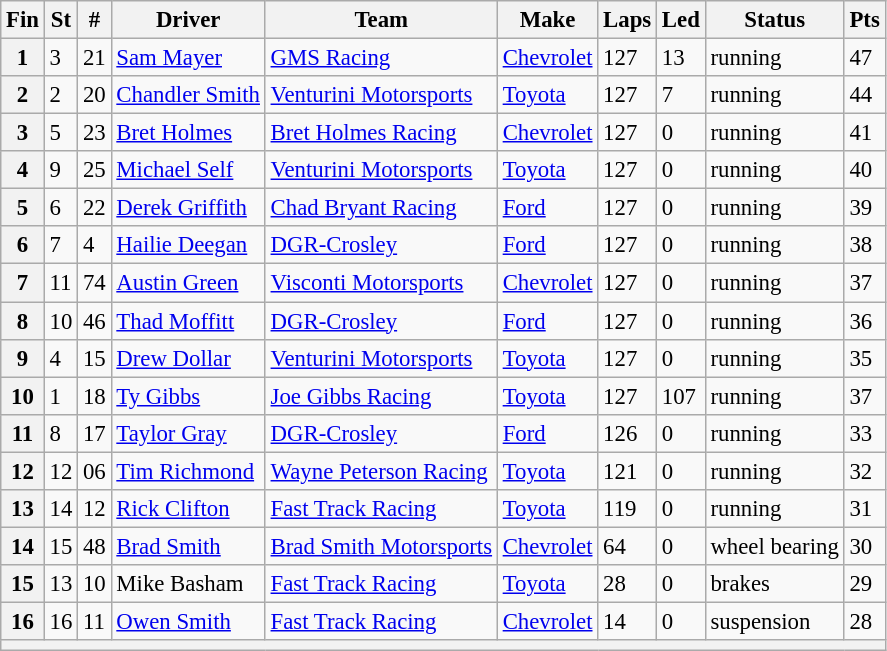<table class="wikitable" style="font-size:95%">
<tr>
<th>Fin</th>
<th>St</th>
<th>#</th>
<th>Driver</th>
<th>Team</th>
<th>Make</th>
<th>Laps</th>
<th>Led</th>
<th>Status</th>
<th>Pts</th>
</tr>
<tr>
<th>1</th>
<td>3</td>
<td>21</td>
<td><a href='#'>Sam Mayer</a></td>
<td><a href='#'>GMS Racing</a></td>
<td><a href='#'>Chevrolet</a></td>
<td>127</td>
<td>13</td>
<td>running</td>
<td>47</td>
</tr>
<tr>
<th>2</th>
<td>2</td>
<td>20</td>
<td><a href='#'>Chandler Smith</a></td>
<td><a href='#'>Venturini Motorsports</a></td>
<td><a href='#'>Toyota</a></td>
<td>127</td>
<td>7</td>
<td>running</td>
<td>44</td>
</tr>
<tr>
<th>3</th>
<td>5</td>
<td>23</td>
<td><a href='#'>Bret Holmes</a></td>
<td><a href='#'>Bret Holmes Racing</a></td>
<td><a href='#'>Chevrolet</a></td>
<td>127</td>
<td>0</td>
<td>running</td>
<td>41</td>
</tr>
<tr>
<th>4</th>
<td>9</td>
<td>25</td>
<td><a href='#'>Michael Self</a></td>
<td><a href='#'>Venturini Motorsports</a></td>
<td><a href='#'>Toyota</a></td>
<td>127</td>
<td>0</td>
<td>running</td>
<td>40</td>
</tr>
<tr>
<th>5</th>
<td>6</td>
<td>22</td>
<td><a href='#'>Derek Griffith</a></td>
<td><a href='#'>Chad Bryant Racing</a></td>
<td><a href='#'>Ford</a></td>
<td>127</td>
<td>0</td>
<td>running</td>
<td>39</td>
</tr>
<tr>
<th>6</th>
<td>7</td>
<td>4</td>
<td><a href='#'>Hailie Deegan</a></td>
<td><a href='#'>DGR-Crosley</a></td>
<td><a href='#'>Ford</a></td>
<td>127</td>
<td>0</td>
<td>running</td>
<td>38</td>
</tr>
<tr>
<th>7</th>
<td>11</td>
<td>74</td>
<td><a href='#'>Austin Green</a></td>
<td><a href='#'>Visconti Motorsports</a></td>
<td><a href='#'>Chevrolet</a></td>
<td>127</td>
<td>0</td>
<td>running</td>
<td>37</td>
</tr>
<tr>
<th>8</th>
<td>10</td>
<td>46</td>
<td><a href='#'>Thad Moffitt</a></td>
<td><a href='#'>DGR-Crosley</a></td>
<td><a href='#'>Ford</a></td>
<td>127</td>
<td>0</td>
<td>running</td>
<td>36</td>
</tr>
<tr>
<th>9</th>
<td>4</td>
<td>15</td>
<td><a href='#'>Drew Dollar</a></td>
<td><a href='#'>Venturini Motorsports</a></td>
<td><a href='#'>Toyota</a></td>
<td>127</td>
<td>0</td>
<td>running</td>
<td>35</td>
</tr>
<tr>
<th>10</th>
<td>1</td>
<td>18</td>
<td><a href='#'>Ty Gibbs</a></td>
<td><a href='#'>Joe Gibbs Racing</a></td>
<td><a href='#'>Toyota</a></td>
<td>127</td>
<td>107</td>
<td>running</td>
<td>37</td>
</tr>
<tr>
<th>11</th>
<td>8</td>
<td>17</td>
<td><a href='#'>Taylor Gray</a></td>
<td><a href='#'>DGR-Crosley</a></td>
<td><a href='#'>Ford</a></td>
<td>126</td>
<td>0</td>
<td>running</td>
<td>33</td>
</tr>
<tr>
<th>12</th>
<td>12</td>
<td>06</td>
<td><a href='#'>Tim Richmond</a></td>
<td><a href='#'>Wayne Peterson Racing</a></td>
<td><a href='#'>Toyota</a></td>
<td>121</td>
<td>0</td>
<td>running</td>
<td>32</td>
</tr>
<tr>
<th>13</th>
<td>14</td>
<td>12</td>
<td><a href='#'>Rick Clifton</a></td>
<td><a href='#'>Fast Track Racing</a></td>
<td><a href='#'>Toyota</a></td>
<td>119</td>
<td>0</td>
<td>running</td>
<td>31</td>
</tr>
<tr>
<th>14</th>
<td>15</td>
<td>48</td>
<td><a href='#'>Brad Smith</a></td>
<td><a href='#'>Brad Smith Motorsports</a></td>
<td><a href='#'>Chevrolet</a></td>
<td>64</td>
<td>0</td>
<td>wheel bearing</td>
<td>30</td>
</tr>
<tr>
<th>15</th>
<td>13</td>
<td>10</td>
<td>Mike Basham</td>
<td><a href='#'>Fast Track Racing</a></td>
<td><a href='#'>Toyota</a></td>
<td>28</td>
<td>0</td>
<td>brakes</td>
<td>29</td>
</tr>
<tr>
<th>16</th>
<td>16</td>
<td>11</td>
<td><a href='#'>Owen Smith</a></td>
<td><a href='#'>Fast Track Racing</a></td>
<td><a href='#'>Chevrolet</a></td>
<td>14</td>
<td>0</td>
<td>suspension</td>
<td>28</td>
</tr>
<tr>
<th colspan="10"></th>
</tr>
</table>
